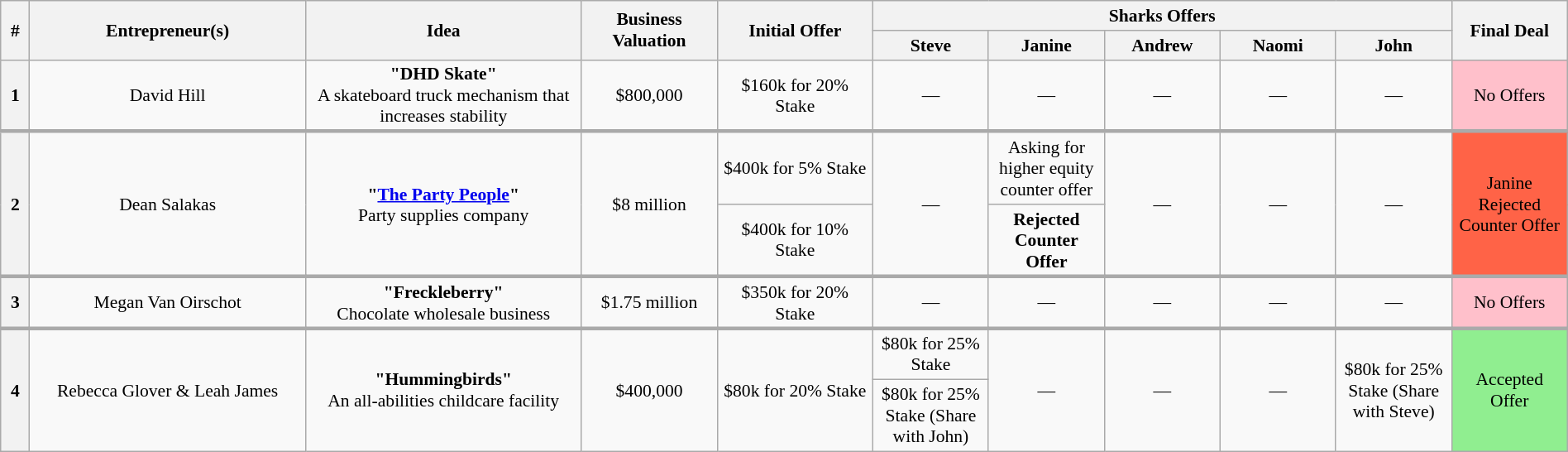<table class="wikitable plainrowheaders" style="font-size:90%; text-align:center; width: 100%; margin-left: auto; margin-right: auto;">
<tr>
<th scope="col" bgcolor="lightgrey" rowspan="2" width="15" align="center">#</th>
<th scope="col" bgcolor="lightgrey" rowspan="2" width="200" align="center">Entrepreneur(s)</th>
<th scope="col" bgcolor="lightgrey" rowspan="2" width="200" align="center">Idea</th>
<th scope="col" bgcolor="lightgrey" rowspan="2" width="95" align="center">Business Valuation</th>
<th scope="col" bgcolor="lightgrey" rowspan="2" width="110" align="center">Initial Offer</th>
<th scope="col" bgcolor="lightgrey" colspan="5">Sharks Offers</th>
<th scope="col" bgcolor="lightgrey" rowspan="2" width="80" align="center">Final Deal</th>
</tr>
<tr>
<th width="80" align="center"><strong>Steve</strong></th>
<th width="80" align="center"><strong>Janine</strong></th>
<th width="80" align="center"><strong>Andrew</strong></th>
<th width="80" align="center"><strong>Naomi</strong></th>
<th width="80" align="center"><strong>John</strong></th>
</tr>
<tr>
<th>1</th>
<td>David Hill</td>
<td><strong>"DHD Skate"</strong><br> A skateboard truck mechanism that increases stability</td>
<td>$800,000</td>
<td>$160k for 20% Stake</td>
<td>—</td>
<td>—</td>
<td>—</td>
<td>—</td>
<td>—</td>
<td bgcolor="pink">No Offers</td>
</tr>
<tr>
</tr>
<tr style="border-top:3px solid #aaa;">
<th rowspan="2">2</th>
<td rowspan="2">Dean Salakas</td>
<td rowspan="2"><strong>"<a href='#'>The Party People</a>"</strong><br> Party supplies company</td>
<td rowspan="2">$8 million</td>
<td>$400k for 5% Stake</td>
<td rowspan="2">—</td>
<td>Asking for higher equity counter offer</td>
<td rowspan="2">—</td>
<td rowspan="2">—</td>
<td rowspan="2">—</td>
<td rowspan="2" bgcolor="tomato">Janine Rejected Counter Offer</td>
</tr>
<tr>
<td>$400k for 10% Stake</td>
<td><strong>Rejected Counter Offer</strong></td>
</tr>
<tr>
</tr>
<tr style="border-top:3px solid #aaa;">
<th>3</th>
<td>Megan Van Oirschot</td>
<td><strong>"Freckleberry"</strong><br> Chocolate wholesale business</td>
<td>$1.75 million</td>
<td>$350k for 20% Stake</td>
<td>—</td>
<td>—</td>
<td>—</td>
<td>—</td>
<td>—</td>
<td bgcolor="pink">No Offers</td>
</tr>
<tr>
</tr>
<tr style="border-top:3px solid #aaa;">
<th rowspan="2">4</th>
<td rowspan="2">Rebecca Glover & Leah James</td>
<td rowspan="2"><strong>"Hummingbirds"</strong><br> An all-abilities childcare facility</td>
<td rowspan="2">$400,000</td>
<td rowspan="2">$80k for 20% Stake</td>
<td>$80k for 25% Stake</td>
<td rowspan="2">—</td>
<td rowspan="2">—</td>
<td rowspan="2">—</td>
<td rowspan="2">$80k for 25% Stake (Share with Steve)</td>
<td rowspan="2" bgcolor="lightgreen">Accepted Offer</td>
</tr>
<tr>
<td rowspan="2">$80k for 25% Stake (Share with John)</td>
</tr>
</table>
